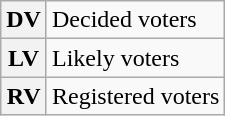<table class="wikitable">
<tr>
<th scope="row">DV</th>
<td>Decided voters</td>
</tr>
<tr>
<th scope="row">LV</th>
<td>Likely voters</td>
</tr>
<tr>
<th scope="row">RV</th>
<td>Registered voters</td>
</tr>
</table>
